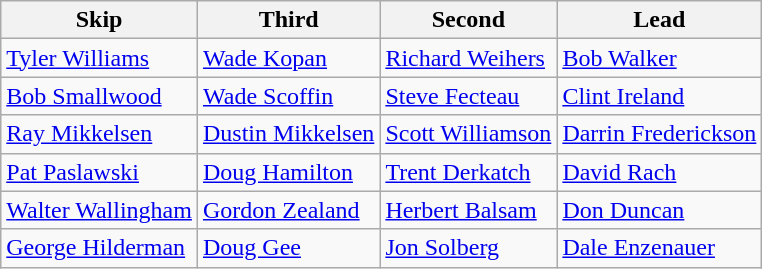<table class="wikitable">
<tr>
<th>Skip</th>
<th>Third</th>
<th>Second</th>
<th>Lead</th>
</tr>
<tr>
<td><a href='#'>Tyler Williams</a></td>
<td><a href='#'>Wade Kopan</a></td>
<td><a href='#'>Richard Weihers</a></td>
<td><a href='#'>Bob Walker</a></td>
</tr>
<tr>
<td><a href='#'>Bob Smallwood</a></td>
<td><a href='#'>Wade Scoffin</a></td>
<td><a href='#'>Steve Fecteau</a></td>
<td><a href='#'>Clint Ireland</a></td>
</tr>
<tr>
<td><a href='#'>Ray Mikkelsen</a></td>
<td><a href='#'>Dustin Mikkelsen</a></td>
<td><a href='#'>Scott Williamson</a></td>
<td><a href='#'>Darrin Frederickson</a></td>
</tr>
<tr>
<td><a href='#'>Pat Paslawski</a></td>
<td><a href='#'>Doug Hamilton</a></td>
<td><a href='#'>Trent Derkatch</a></td>
<td><a href='#'>David Rach</a></td>
</tr>
<tr>
<td><a href='#'>Walter Wallingham</a></td>
<td><a href='#'>Gordon Zealand</a></td>
<td><a href='#'>Herbert Balsam</a></td>
<td><a href='#'>Don Duncan</a></td>
</tr>
<tr>
<td><a href='#'>George Hilderman</a></td>
<td><a href='#'>Doug Gee</a></td>
<td><a href='#'>Jon Solberg</a></td>
<td><a href='#'>Dale Enzenauer</a></td>
</tr>
</table>
